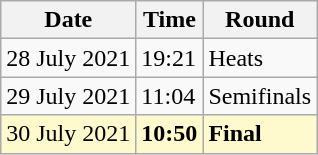<table class="wikitable">
<tr>
<th>Date</th>
<th>Time</th>
<th>Round</th>
</tr>
<tr>
<td>28 July 2021</td>
<td>19:21</td>
<td>Heats</td>
</tr>
<tr>
<td>29 July 2021</td>
<td>11:04</td>
<td>Semifinals</td>
</tr>
<tr bgcolor=lemonchiffon>
<td>30 July 2021</td>
<td><strong>10:50</strong></td>
<td><strong>Final</strong></td>
</tr>
</table>
